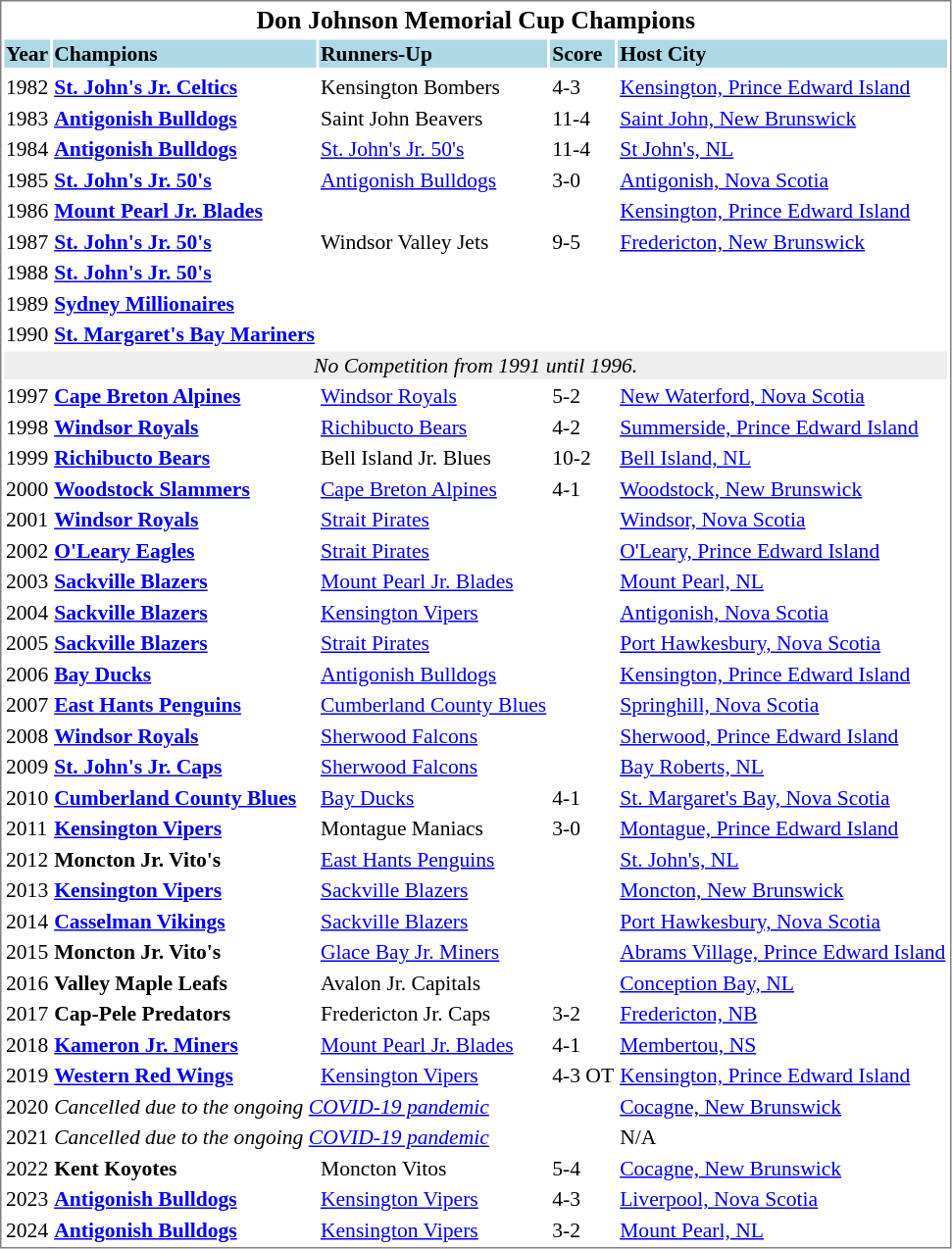<table cellpadding="0">
<tr align="left" style="vertical-align: top">
<td><br><table cellpadding="1" style="font-size: 90%; border: 1px solid gray;">
<tr align="center" style="font-size: larger;">
<td colspan="5"><strong>Don Johnson Memorial Cup Champions</strong></td>
</tr>
<tr style="background:lightblue;">
<td><strong>Year</strong></td>
<td><strong>Champions</strong></td>
<td><strong>Runners-Up</strong></td>
<td><strong>Score</strong></td>
<td><strong>Host City</strong></td>
</tr>
<tr align="center" style="background:lightblue;">
</tr>
<tr bgcolor="">
<td>1982</td>
<td><strong><a href='#'>St. John's Jr. Celtics</a></strong></td>
<td>Kensington Bombers</td>
<td>4-3</td>
<td><a href='#'>Kensington, Prince Edward Island</a></td>
</tr>
<tr bgcolor="">
<td>1983</td>
<td><strong><a href='#'>Antigonish Bulldogs</a></strong></td>
<td>Saint John Beavers</td>
<td>11-4</td>
<td><a href='#'>Saint John, New Brunswick</a></td>
</tr>
<tr bgcolor="">
<td>1984</td>
<td><strong><a href='#'>Antigonish Bulldogs</a></strong></td>
<td><a href='#'>St. John's Jr. 50's</a></td>
<td>11-4</td>
<td><a href='#'>St John's, NL</a></td>
</tr>
<tr bgcolor="">
<td>1985</td>
<td><strong><a href='#'>St. John's Jr. 50's</a></strong></td>
<td><a href='#'>Antigonish Bulldogs</a></td>
<td>3-0</td>
<td><a href='#'>Antigonish, Nova Scotia</a></td>
</tr>
<tr bgcolor="">
<td>1986</td>
<td><strong><a href='#'>Mount Pearl Jr. Blades</a></strong></td>
<td></td>
<td></td>
<td><a href='#'>Kensington, Prince Edward Island</a></td>
</tr>
<tr bgcolor="">
<td>1987</td>
<td><strong><a href='#'>St. John's Jr. 50's</a></strong></td>
<td>Windsor Valley Jets</td>
<td>9-5</td>
<td><a href='#'>Fredericton, New Brunswick</a></td>
</tr>
<tr bgcolor="">
<td>1988</td>
<td><strong><a href='#'>St. John's Jr. 50's</a></strong></td>
<td></td>
<td></td>
<td></td>
</tr>
<tr bgcolor="">
<td>1989</td>
<td><strong><a href='#'>Sydney Millionaires</a></strong></td>
<td></td>
<td></td>
<td></td>
</tr>
<tr bgcolor="">
<td>1990</td>
<td><strong><a href='#'>St. Margaret's Bay Mariners</a></strong></td>
<td></td>
<td></td>
<td></td>
</tr>
<tr bgcolor="#eeeeee" align="center">
<td colspan="5"><em>No Competition from 1991 until 1996.</em></td>
</tr>
<tr bgcolor="">
<td>1997</td>
<td><strong><a href='#'>Cape Breton Alpines</a></strong></td>
<td><a href='#'>Windsor Royals</a></td>
<td>5-2</td>
<td><a href='#'>New Waterford, Nova Scotia</a></td>
</tr>
<tr bgcolor="">
<td>1998</td>
<td><strong><a href='#'>Windsor Royals</a></strong></td>
<td><a href='#'>Richibucto Bears</a></td>
<td>4-2</td>
<td><a href='#'>Summerside, Prince Edward Island</a></td>
</tr>
<tr bgcolor="">
<td>1999</td>
<td><strong><a href='#'>Richibucto Bears</a></strong></td>
<td>Bell Island Jr. Blues</td>
<td>10-2</td>
<td><a href='#'>Bell Island, NL</a></td>
</tr>
<tr bgcolor="">
<td>2000</td>
<td><strong><a href='#'>Woodstock Slammers</a></strong></td>
<td><a href='#'>Cape Breton Alpines</a></td>
<td>4-1</td>
<td><a href='#'>Woodstock, New Brunswick</a></td>
</tr>
<tr bgcolor="">
<td>2001</td>
<td><strong><a href='#'>Windsor Royals</a></strong></td>
<td><a href='#'>Strait Pirates</a></td>
<td></td>
<td><a href='#'>Windsor, Nova Scotia</a></td>
</tr>
<tr bgcolor="">
<td>2002</td>
<td><strong><a href='#'>O'Leary Eagles</a></strong></td>
<td><a href='#'>Strait Pirates</a></td>
<td></td>
<td><a href='#'>O'Leary, Prince Edward Island</a></td>
</tr>
<tr bgcolor="">
<td>2003</td>
<td><strong><a href='#'>Sackville Blazers</a></strong></td>
<td><a href='#'>Mount Pearl Jr. Blades</a></td>
<td></td>
<td><a href='#'>Mount Pearl, NL</a></td>
</tr>
<tr bgcolor="">
<td>2004</td>
<td><strong><a href='#'>Sackville Blazers</a></strong></td>
<td><a href='#'>Kensington Vipers</a></td>
<td></td>
<td><a href='#'>Antigonish, Nova Scotia</a></td>
</tr>
<tr bgcolor="">
<td>2005</td>
<td><strong><a href='#'>Sackville Blazers</a></strong></td>
<td><a href='#'>Strait Pirates</a></td>
<td></td>
<td><a href='#'>Port Hawkesbury, Nova Scotia</a></td>
</tr>
<tr bgcolor="">
<td>2006</td>
<td><strong><a href='#'>Bay Ducks</a></strong></td>
<td><a href='#'>Antigonish Bulldogs</a></td>
<td></td>
<td><a href='#'>Kensington, Prince Edward Island</a></td>
</tr>
<tr bgcolor="">
<td>2007</td>
<td><strong><a href='#'>East Hants Penguins</a></strong></td>
<td><a href='#'>Cumberland County Blues</a></td>
<td></td>
<td><a href='#'>Springhill, Nova Scotia</a></td>
</tr>
<tr bgcolor="">
<td>2008</td>
<td><strong><a href='#'>Windsor Royals</a></strong></td>
<td><a href='#'>Sherwood Falcons</a></td>
<td></td>
<td><a href='#'>Sherwood, Prince Edward Island</a></td>
</tr>
<tr bgcolor="">
<td>2009</td>
<td><strong><a href='#'>St. John's Jr. Caps</a></strong></td>
<td><a href='#'>Sherwood Falcons</a></td>
<td></td>
<td><a href='#'>Bay Roberts, NL</a></td>
</tr>
<tr>
<td>2010</td>
<td><strong><a href='#'>Cumberland County Blues</a></strong></td>
<td><a href='#'>Bay Ducks</a></td>
<td>4-1</td>
<td><a href='#'>St. Margaret's Bay, Nova Scotia</a></td>
</tr>
<tr>
<td>2011</td>
<td><strong><a href='#'>Kensington Vipers</a></strong></td>
<td>Montague Maniacs</td>
<td>3-0</td>
<td><a href='#'>Montague, Prince Edward Island</a></td>
</tr>
<tr>
<td>2012</td>
<td><strong>Moncton Jr. Vito's</strong></td>
<td><a href='#'>East Hants Penguins</a></td>
<td></td>
<td><a href='#'>St. John's, NL</a></td>
</tr>
<tr>
<td>2013</td>
<td><strong><a href='#'>Kensington Vipers</a></strong></td>
<td><a href='#'>Sackville Blazers</a></td>
<td></td>
<td><a href='#'>Moncton, New Brunswick</a></td>
</tr>
<tr>
<td>2014</td>
<td><strong><a href='#'>Casselman Vikings</a></strong></td>
<td><a href='#'>Sackville Blazers</a></td>
<td></td>
<td><a href='#'>Port Hawkesbury, Nova Scotia</a></td>
</tr>
<tr>
<td>2015</td>
<td><strong>Moncton Jr. Vito's</strong></td>
<td><a href='#'>Glace Bay Jr. Miners</a></td>
<td></td>
<td><a href='#'>Abrams Village, Prince Edward Island</a></td>
</tr>
<tr>
<td>2016</td>
<td><strong>Valley Maple Leafs</strong></td>
<td>Avalon Jr. Capitals</td>
<td></td>
<td><a href='#'>Conception Bay, NL</a></td>
</tr>
<tr>
<td>2017</td>
<td><strong>Cap-Pele Predators</strong></td>
<td>Fredericton Jr. Caps</td>
<td>3-2</td>
<td><a href='#'>Fredericton, NB</a></td>
</tr>
<tr>
<td>2018</td>
<td><strong><a href='#'>Kameron Jr. Miners</a></strong></td>
<td><a href='#'>Mount Pearl Jr. Blades</a></td>
<td>4-1</td>
<td><a href='#'>Membertou, NS</a></td>
</tr>
<tr>
<td>2019</td>
<td><strong><a href='#'>Western Red Wings</a></strong></td>
<td><a href='#'>Kensington Vipers</a></td>
<td>4-3 OT</td>
<td><a href='#'>Kensington, Prince Edward Island</a></td>
</tr>
<tr>
<td>2020</td>
<td colspan="3"><em>Cancelled due to the ongoing <a href='#'>COVID-19 pandemic</a></em></td>
<td><a href='#'>Cocagne, New Brunswick</a></td>
</tr>
<tr>
<td>2021</td>
<td colspan="3"><em>Cancelled due to the ongoing <a href='#'>COVID-19 pandemic</a></em></td>
<td>N/A</td>
</tr>
<tr>
<td>2022</td>
<td><strong> Kent Koyotes</strong></td>
<td>Moncton Vitos</td>
<td>5-4</td>
<td><a href='#'>Cocagne, New Brunswick</a></td>
</tr>
<tr>
<td>2023</td>
<td><strong><a href='#'>Antigonish Bulldogs</a></strong></td>
<td><a href='#'>Kensington Vipers</a></td>
<td>4-3</td>
<td><a href='#'>Liverpool, Nova Scotia</a></td>
</tr>
<tr>
<td>2024</td>
<td><strong><a href='#'>Antigonish Bulldogs</a></strong></td>
<td><a href='#'>Kensington Vipers</a></td>
<td>3-2</td>
<td><a href='#'>Mount Pearl, NL</a></td>
</tr>
</table>
</td>
</tr>
</table>
